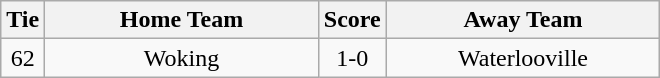<table class="wikitable" style="text-align:center;">
<tr>
<th width=20>Tie</th>
<th width=175>Home Team</th>
<th width=20>Score</th>
<th width=175>Away Team</th>
</tr>
<tr>
<td>62</td>
<td>Woking</td>
<td>1-0</td>
<td>Waterlooville</td>
</tr>
</table>
